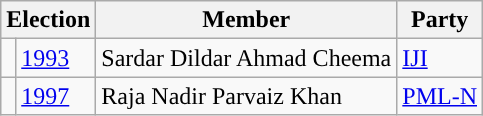<table class="wikitable">
<tr>
<th colspan="2">Election</th>
<th>Member</th>
<th>Party</th>
</tr>
<tr>
<td style="background-color: "></td>
<td><a href='#'>1993</a></td>
<td>Sardar Dildar Ahmad Cheema</td>
<td><a href='#'>IJI</a></td>
</tr>
<tr>
<td style="background-color: "></td>
<td><a href='#'>1997</a></td>
<td>Raja Nadir Parvaiz Khan</td>
<td><a href='#'>PML-N</a></td>
</tr>
</table>
